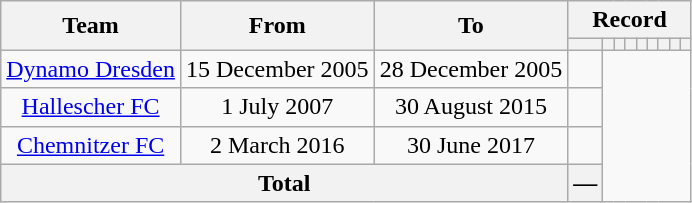<table class="wikitable" style="text-align: center">
<tr>
<th rowspan="2">Team</th>
<th rowspan="2">From</th>
<th rowspan="2">To</th>
<th colspan="9">Record</th>
</tr>
<tr>
<th></th>
<th></th>
<th></th>
<th></th>
<th></th>
<th></th>
<th></th>
<th></th>
<th></th>
</tr>
<tr>
<td><a href='#'>Dynamo Dresden</a></td>
<td>15 December 2005</td>
<td>28 December 2005<br></td>
<td></td>
</tr>
<tr>
<td><a href='#'>Hallescher FC</a></td>
<td>1 July 2007</td>
<td>30 August 2015<br></td>
<td><br></td>
</tr>
<tr>
<td><a href='#'>Chemnitzer FC</a></td>
<td>2 March 2016</td>
<td>30 June 2017<br></td>
<td></td>
</tr>
<tr>
<th colspan="3">Total<br></th>
<th>—</th>
</tr>
</table>
